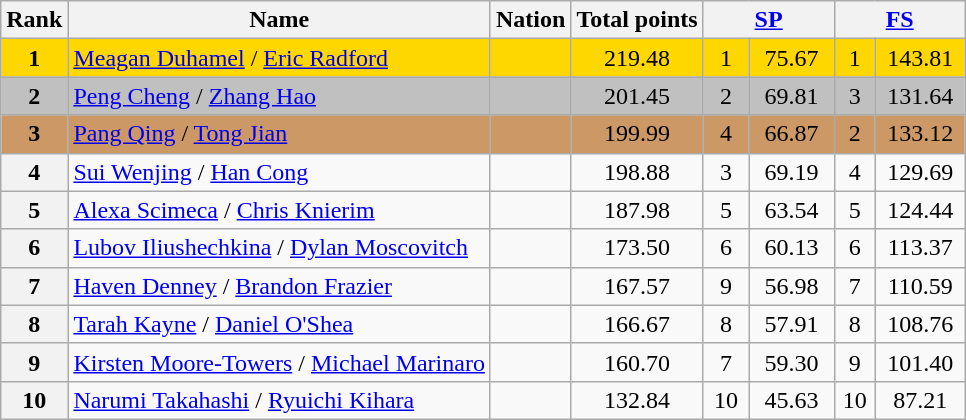<table class="wikitable sortable">
<tr>
<th>Rank</th>
<th>Name</th>
<th>Nation</th>
<th>Total points</th>
<th colspan="2" width="80px"><a href='#'>SP</a></th>
<th colspan="2" width="80px"><a href='#'>FS</a></th>
</tr>
<tr bgcolor="gold">
<td align="center"><strong>1</strong></td>
<td><a href='#'>Meagan Duhamel</a> / <a href='#'>Eric Radford</a></td>
<td></td>
<td align="center">219.48</td>
<td align="center">1</td>
<td align="center">75.67</td>
<td align="center">1</td>
<td align="center">143.81</td>
</tr>
<tr bgcolor="silver">
<td align="center"><strong>2</strong></td>
<td><a href='#'>Peng Cheng</a> / <a href='#'>Zhang Hao</a></td>
<td></td>
<td align="center">201.45</td>
<td align="center">2</td>
<td align="center">69.81</td>
<td align="center">3</td>
<td align="center">131.64</td>
</tr>
<tr bgcolor="#cc9966">
<td align="center"><strong>3</strong></td>
<td><a href='#'>Pang Qing</a> / <a href='#'>Tong Jian</a></td>
<td></td>
<td align="center">199.99</td>
<td align="center">4</td>
<td align="center">66.87</td>
<td align="center">2</td>
<td align="center">133.12</td>
</tr>
<tr>
<th>4</th>
<td><a href='#'>Sui Wenjing</a> / <a href='#'>Han Cong</a></td>
<td></td>
<td align="center">198.88</td>
<td align="center">3</td>
<td align="center">69.19</td>
<td align="center">4</td>
<td align="center">129.69</td>
</tr>
<tr>
<th>5</th>
<td><a href='#'>Alexa Scimeca</a> / <a href='#'>Chris Knierim</a></td>
<td></td>
<td align="center">187.98</td>
<td align="center">5</td>
<td align="center">63.54</td>
<td align="center">5</td>
<td align="center">124.44</td>
</tr>
<tr>
<th>6</th>
<td><a href='#'>Lubov Iliushechkina</a> / <a href='#'>Dylan Moscovitch</a></td>
<td></td>
<td align="center">173.50</td>
<td align="center">6</td>
<td align="center">60.13</td>
<td align="center">6</td>
<td align="center">113.37</td>
</tr>
<tr>
<th>7</th>
<td><a href='#'>Haven Denney</a> / <a href='#'>Brandon Frazier</a></td>
<td></td>
<td align="center">167.57</td>
<td align="center">9</td>
<td align="center">56.98</td>
<td align="center">7</td>
<td align="center">110.59</td>
</tr>
<tr>
<th>8</th>
<td><a href='#'>Tarah Kayne</a> / <a href='#'>Daniel O'Shea</a></td>
<td></td>
<td align="center">166.67</td>
<td align="center">8</td>
<td align="center">57.91</td>
<td align="center">8</td>
<td align="center">108.76</td>
</tr>
<tr>
<th>9</th>
<td><a href='#'>Kirsten Moore-Towers</a> / <a href='#'>Michael Marinaro</a></td>
<td></td>
<td align="center">160.70</td>
<td align="center">7</td>
<td align="center">59.30</td>
<td align="center">9</td>
<td align="center">101.40</td>
</tr>
<tr>
<th>10</th>
<td><a href='#'>Narumi Takahashi</a> / <a href='#'>Ryuichi Kihara</a></td>
<td></td>
<td align="center">132.84</td>
<td align="center">10</td>
<td align="center">45.63</td>
<td align="center">10</td>
<td align="center">87.21</td>
</tr>
</table>
